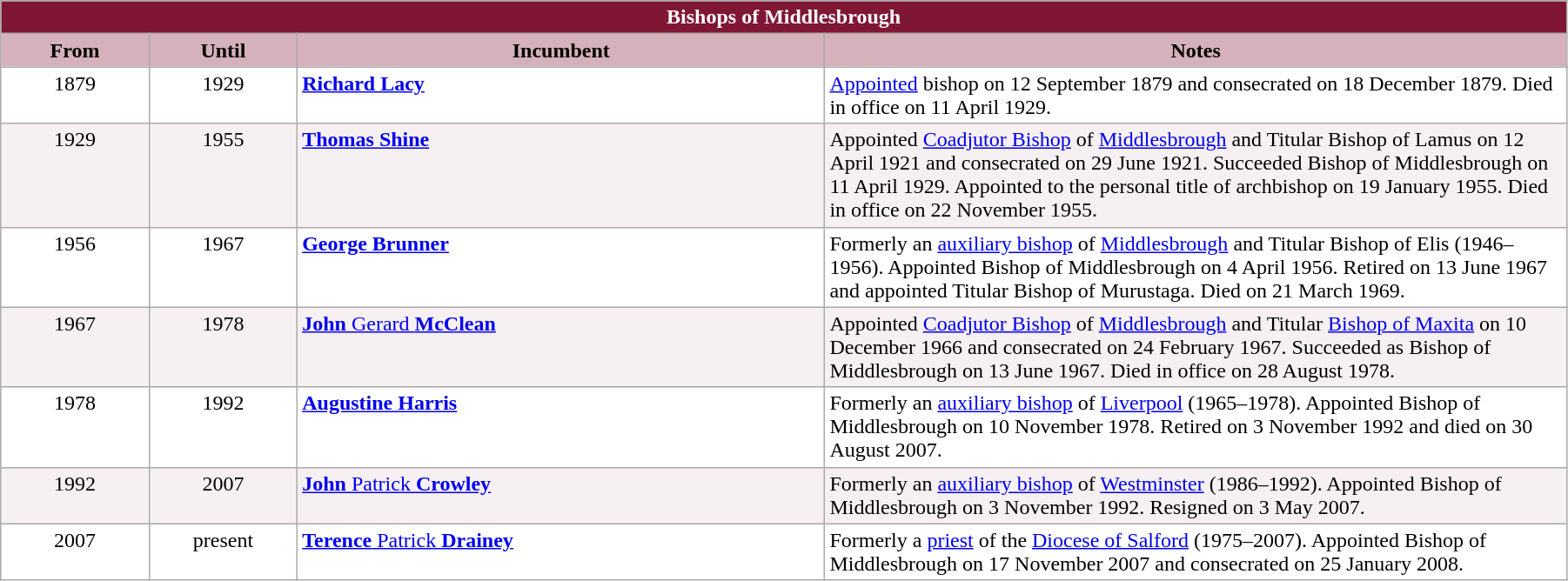<table class="wikitable" style="width:95%"; border="1">
<tr>
<th colspan="4" style="background-color: #7F1734; color: white;">Bishops of Middlesbrough</th>
</tr>
<tr align=center>
<th style="background-color:#D4B1BB" width="9%">From</th>
<th style="background-color:#D4B1BB" width="9%">Until</th>
<th style="background-color:#D4B1BB" width="32%">Incumbent</th>
<th style="background-color:#D4B1BB" width="45%">Notes</th>
</tr>
<tr valign=top bgcolor="white">
<td align="center">1879</td>
<td align="center">1929</td>
<td><strong><a href='#'>Richard Lacy</a></strong></td>
<td><a href='#'>Appointed</a> bishop on 12 September 1879 and consecrated on 18 December 1879. Died in office on 11 April 1929.</td>
</tr>
<tr valign=top bgcolor="#F7F0F2">
<td align="center">1929</td>
<td align="center">1955</td>
<td><strong><a href='#'>Thomas Shine</a></strong></td>
<td>Appointed <a href='#'>Coadjutor Bishop</a> of <a href='#'>Middlesbrough</a> and Titular Bishop of Lamus on 12 April 1921 and consecrated on 29 June 1921. Succeeded Bishop of Middlesbrough on 11 April 1929. Appointed to the personal title of archbishop on 19 January 1955. Died in office on 22 November 1955.</td>
</tr>
<tr valign=top bgcolor="white">
<td align="center">1956</td>
<td align="center">1967</td>
<td><strong><a href='#'>George Brunner</a></strong></td>
<td>Formerly an <a href='#'>auxiliary bishop</a> of <a href='#'>Middlesbrough</a> and Titular Bishop of Elis (1946–1956). Appointed Bishop of Middlesbrough on 4 April 1956. Retired on 13 June 1967 and appointed Titular Bishop of Murustaga. Died on 21 March 1969.</td>
</tr>
<tr valign=top bgcolor="#F7F0F2">
<td align="center">1967</td>
<td align="center">1978</td>
<td><a href='#'><strong>John</strong> Gerard <strong>McClean</strong></a></td>
<td>Appointed <a href='#'>Coadjutor Bishop</a> of <a href='#'>Middlesbrough</a> and Titular <a href='#'>Bishop of Maxita</a> on 10 December 1966 and consecrated on 24 February 1967. Succeeded as Bishop of Middlesbrough on 13 June 1967. Died in office on 28 August 1978.</td>
</tr>
<tr valign=top bgcolor="white">
<td align="center">1978</td>
<td align="center">1992</td>
<td><strong><a href='#'>Augustine Harris</a></strong></td>
<td>Formerly an <a href='#'>auxiliary bishop</a> of <a href='#'>Liverpool</a> (1965–1978). Appointed Bishop of Middlesbrough on 10 November 1978. Retired on 3 November 1992 and died on 30 August 2007.</td>
</tr>
<tr valign=top bgcolor="#F7F0F2">
<td align="center">1992</td>
<td align="center">2007</td>
<td><a href='#'><strong>John</strong> Patrick <strong>Crowley</strong></a></td>
<td>Formerly an <a href='#'>auxiliary bishop</a> of <a href='#'>Westminster</a> (1986–1992). Appointed Bishop of Middlesbrough on 3 November 1992. Resigned on 3 May 2007.</td>
</tr>
<tr valign=top bgcolor="white">
<td align="center">2007</td>
<td align="center">present</td>
<td><a href='#'><strong>Terence</strong> Patrick <strong>Drainey</strong></a></td>
<td>Formerly a <a href='#'>priest</a> of the <a href='#'>Diocese of Salford</a> (1975–2007). Appointed Bishop of Middlesbrough on 17 November 2007 and consecrated on 25 January 2008.</td>
</tr>
</table>
